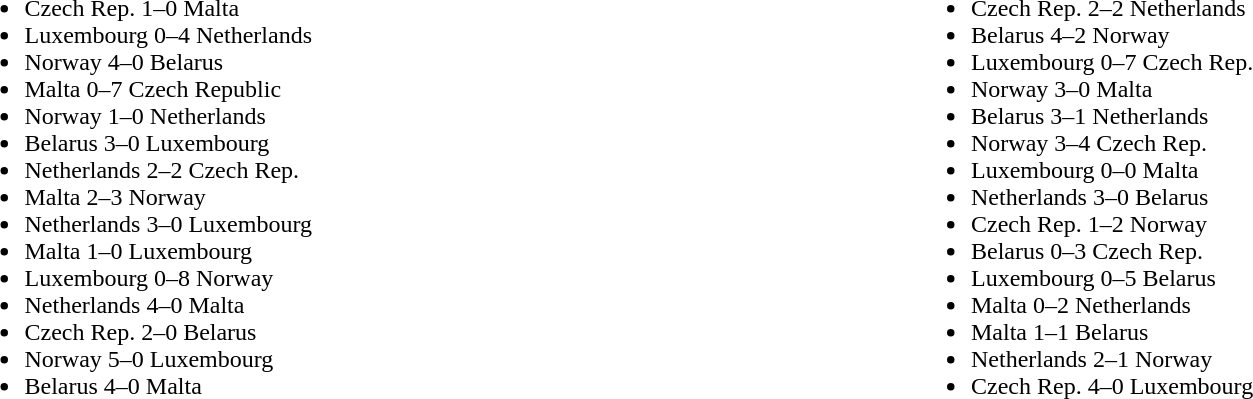<table width=100%>
<tr>
<td valign="middle" align=left width=50%><br><ul><li>Czech Rep. 1–0 Malta</li><li>Luxembourg 0–4 Netherlands</li><li>Norway 4–0 Belarus</li><li>Malta 0–7 Czech Republic</li><li>Norway 1–0 Netherlands</li><li>Belarus 3–0 Luxembourg</li><li>Netherlands 2–2 Czech Rep.</li><li>Malta 2–3 Norway</li><li>Netherlands 3–0 Luxembourg</li><li>Malta 1–0 Luxembourg</li><li>Luxembourg 0–8 Norway</li><li>Netherlands 4–0 Malta</li><li>Czech Rep. 2–0 Belarus</li><li>Norway 5–0 Luxembourg</li><li>Belarus 4–0 Malta</li></ul></td>
<td valign="middle" align=left width=50%><br><ul><li>Czech Rep. 2–2 Netherlands</li><li>Belarus 4–2 Norway</li><li>Luxembourg 0–7 Czech Rep.</li><li>Norway 3–0 Malta</li><li>Belarus 3–1 Netherlands</li><li>Norway 3–4 Czech Rep.</li><li>Luxembourg 0–0 Malta</li><li>Netherlands 3–0 Belarus</li><li>Czech Rep. 1–2 Norway</li><li>Belarus 0–3 Czech Rep.</li><li>Luxembourg 0–5 Belarus</li><li>Malta 0–2 Netherlands</li><li>Malta 1–1 Belarus</li><li>Netherlands 2–1 Norway</li><li>Czech Rep. 4–0 Luxembourg</li></ul></td>
</tr>
</table>
